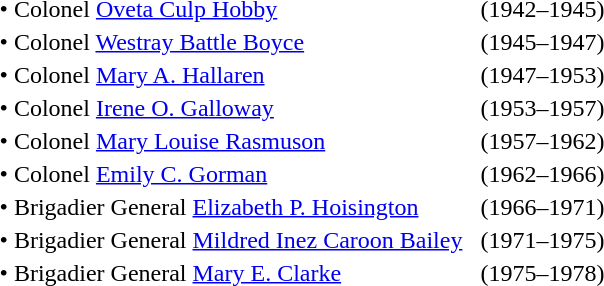<table>
<tr>
<td>•</td>
<td>Colonel <a href='#'>Oveta Culp Hobby</a></td>
<td> </td>
<td>(1942–1945)</td>
</tr>
<tr>
<td>•</td>
<td>Colonel <a href='#'>Westray Battle Boyce</a></td>
<td> </td>
<td>(1945–1947)</td>
</tr>
<tr>
<td>•</td>
<td>Colonel <a href='#'>Mary A. Hallaren</a></td>
<td> </td>
<td>(1947–1953)</td>
</tr>
<tr>
<td>•</td>
<td>Colonel <a href='#'>Irene O. Galloway</a></td>
<td> </td>
<td>(1953–1957)</td>
</tr>
<tr>
<td>•</td>
<td>Colonel <a href='#'>Mary Louise Rasmuson</a></td>
<td> </td>
<td>(1957–1962)</td>
</tr>
<tr>
<td>•</td>
<td>Colonel <a href='#'>Emily C. Gorman</a></td>
<td> </td>
<td>(1962–1966)</td>
</tr>
<tr>
<td>•</td>
<td>Brigadier General <a href='#'>Elizabeth P. Hoisington</a></td>
<td> </td>
<td>(1966–1971)</td>
</tr>
<tr>
<td>•</td>
<td>Brigadier General <a href='#'>Mildred Inez Caroon Bailey</a></td>
<td> </td>
<td>(1971–1975)</td>
</tr>
<tr>
<td>•</td>
<td>Brigadier General <a href='#'>Mary E. Clarke</a></td>
<td> </td>
<td>(1975–1978)</td>
</tr>
</table>
